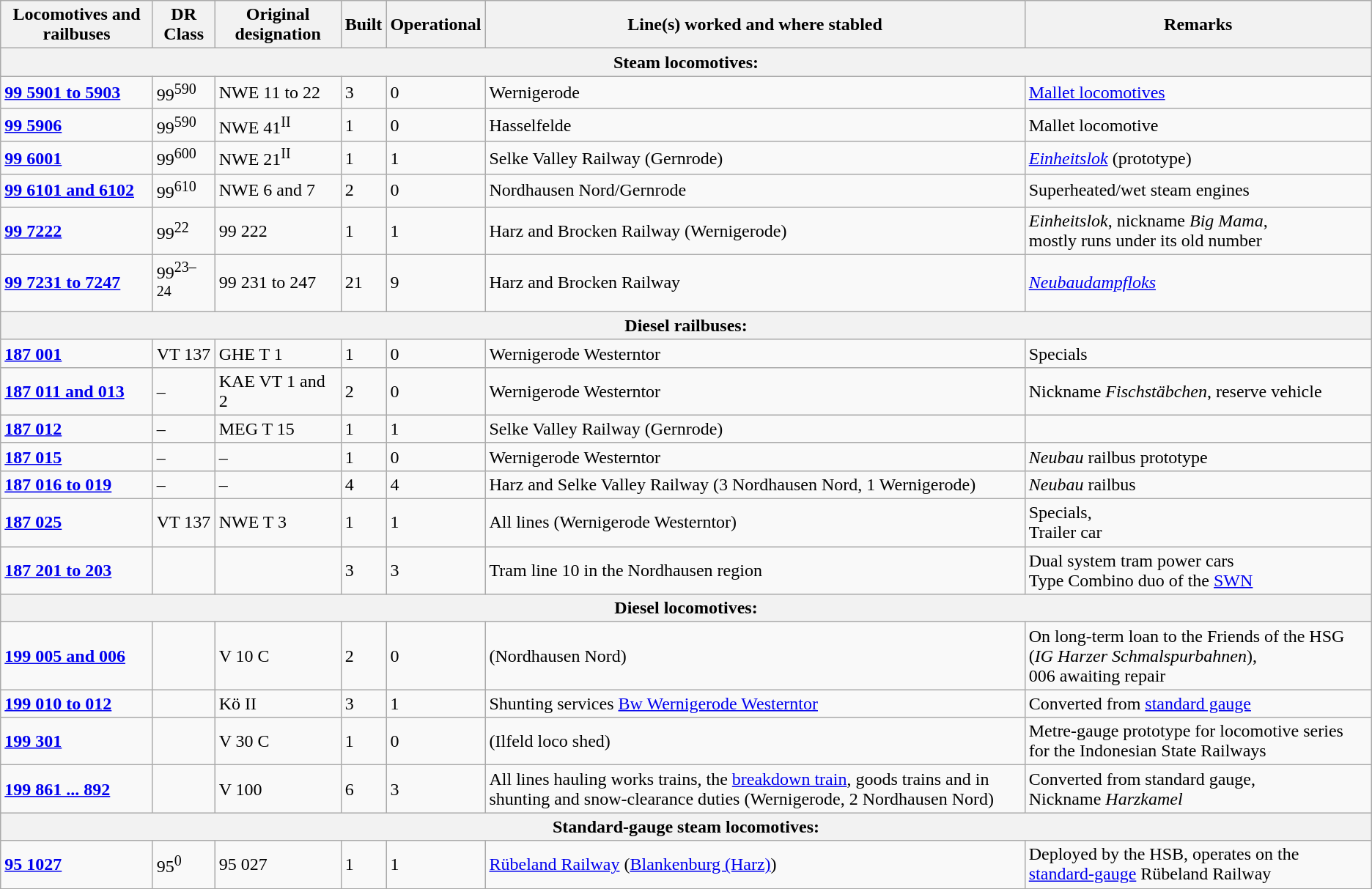<table class="wikitable" border=1>
<tr class="hintergrundfarbe5">
<th>Locomotives and railbuses</th>
<th>DR Class</th>
<th>Original designation</th>
<th>Built</th>
<th>Operational</th>
<th>Line(s) worked and where stabled</th>
<th>Remarks</th>
</tr>
<tr>
<th colspan="7"><strong>Steam locomotives:</strong></th>
</tr>
<tr>
<td><strong><a href='#'>99 5901 to 5903</a></strong></td>
<td>99<sup>590</sup></td>
<td>NWE 11 to 22</td>
<td>3</td>
<td>0</td>
<td>Wernigerode</td>
<td><a href='#'>Mallet locomotives</a></td>
</tr>
<tr>
<td><strong><a href='#'>99 5906</a></strong></td>
<td>99<sup>590</sup></td>
<td>NWE 41<sup>II</sup></td>
<td>1</td>
<td>0</td>
<td>Hasselfelde</td>
<td>Mallet locomotive</td>
</tr>
<tr>
<td><strong><a href='#'>99 6001</a></strong></td>
<td>99<sup>600</sup></td>
<td>NWE 21<sup>II</sup></td>
<td>1</td>
<td>1</td>
<td>Selke Valley Railway (Gernrode)</td>
<td><em><a href='#'>Einheitslok</a></em> (prototype)</td>
</tr>
<tr>
<td><strong><a href='#'>99 6101 and 6102</a></strong></td>
<td>99<sup>610</sup></td>
<td>NWE 6 and 7</td>
<td>2</td>
<td>0</td>
<td>Nordhausen Nord/Gernrode</td>
<td>Superheated/wet steam engines</td>
</tr>
<tr>
<td><strong><a href='#'>99 7222</a></strong></td>
<td>99<sup>22</sup></td>
<td>99 222</td>
<td>1</td>
<td>1</td>
<td>Harz and Brocken Railway (Wernigerode)</td>
<td><em>Einheitslok</em>, nickname <em>Big Mama</em>,<br> mostly runs under its old number</td>
</tr>
<tr>
<td><strong><a href='#'>99 7231 to 7247</a></strong></td>
<td>99<sup>23–24</sup></td>
<td>99 231 to 247</td>
<td>21</td>
<td>9</td>
<td>Harz and Brocken Railway</td>
<td><em><a href='#'>Neubaudampfloks</a></em></td>
</tr>
<tr>
<th colspan="7"><strong>Diesel railbuses:</strong></th>
</tr>
<tr>
<td><strong><a href='#'>187 001</a></strong></td>
<td>VT 137</td>
<td>GHE T 1</td>
<td>1</td>
<td>0</td>
<td>Wernigerode Westerntor</td>
<td>Specials</td>
</tr>
<tr>
<td><strong><a href='#'>187 011 and 013</a></strong></td>
<td>–</td>
<td>KAE VT 1 and 2</td>
<td>2</td>
<td>0</td>
<td>Wernigerode Westerntor</td>
<td>Nickname <em>Fischstäbchen</em>, reserve vehicle</td>
</tr>
<tr>
<td><strong><a href='#'>187 012</a></strong></td>
<td>–</td>
<td>MEG T 15</td>
<td>1</td>
<td>1</td>
<td>Selke Valley Railway (Gernrode)</td>
<td></td>
</tr>
<tr>
<td><strong><a href='#'>187 015</a></strong></td>
<td>–</td>
<td>–</td>
<td>1</td>
<td>0</td>
<td>Wernigerode Westerntor</td>
<td><em>Neubau</em> railbus prototype</td>
</tr>
<tr>
<td><strong><a href='#'>187 016 to 019</a></strong></td>
<td>–</td>
<td>–</td>
<td>4</td>
<td>4</td>
<td>Harz and Selke Valley Railway (3 Nordhausen Nord, 1 Wernigerode)</td>
<td><em>Neubau</em> railbus</td>
</tr>
<tr>
<td><strong><a href='#'>187 025</a></strong></td>
<td>VT 137</td>
<td>NWE T 3</td>
<td>1</td>
<td>1</td>
<td>All lines (Wernigerode Westerntor)</td>
<td>Specials,<br> Trailer car</td>
</tr>
<tr>
<td><strong><a href='#'>187 201 to 203</a></strong></td>
<td></td>
<td></td>
<td>3</td>
<td>3</td>
<td>Tram line 10 in the Nordhausen region</td>
<td>Dual system tram power cars<br> Type Combino duo of the <a href='#'>SWN</a></td>
</tr>
<tr>
<th colspan="7"><strong>Diesel locomotives:</strong></th>
</tr>
<tr>
<td><strong><a href='#'>199 005 and 006</a></strong></td>
<td></td>
<td>V 10 C</td>
<td>2</td>
<td>0</td>
<td>(Nordhausen Nord)</td>
<td>On long-term loan to the Friends of the HSG (<em>IG Harzer Schmalspurbahnen</em>),<br> 006 awaiting repair</td>
</tr>
<tr>
<td><strong><a href='#'>199 010 to 012</a></strong></td>
<td></td>
<td>Kö II</td>
<td>3</td>
<td>1</td>
<td>Shunting services <a href='#'>Bw Wernigerode Westerntor</a></td>
<td>Converted from <a href='#'>standard gauge</a></td>
</tr>
<tr>
<td><strong><a href='#'>199 301</a></strong></td>
<td></td>
<td>V 30 C</td>
<td>1</td>
<td>0</td>
<td>(Ilfeld loco shed)</td>
<td>Metre-gauge prototype for locomotive series for the Indonesian State Railways</td>
</tr>
<tr>
<td><strong><a href='#'>199 861 ... 892</a></strong></td>
<td></td>
<td>V 100</td>
<td>6</td>
<td>3</td>
<td>All lines hauling works trains, the <a href='#'>breakdown train</a>, goods trains and in shunting and snow-clearance duties (Wernigerode, 2 Nordhausen Nord)</td>
<td>Converted from standard gauge,<br> Nickname <em>Harzkamel</em></td>
</tr>
<tr>
<th colspan="7"><strong>Standard-gauge steam locomotives:</strong></th>
</tr>
<tr>
<td><strong><a href='#'>95 1027</a></strong></td>
<td>95<sup>0</sup></td>
<td>95 027</td>
<td>1</td>
<td>1</td>
<td><a href='#'>Rübeland Railway</a> (<a href='#'>Blankenburg (Harz)</a>)</td>
<td>Deployed by the HSB, operates on the <a href='#'>standard-gauge</a> Rübeland Railway</td>
</tr>
<tr>
</tr>
</table>
